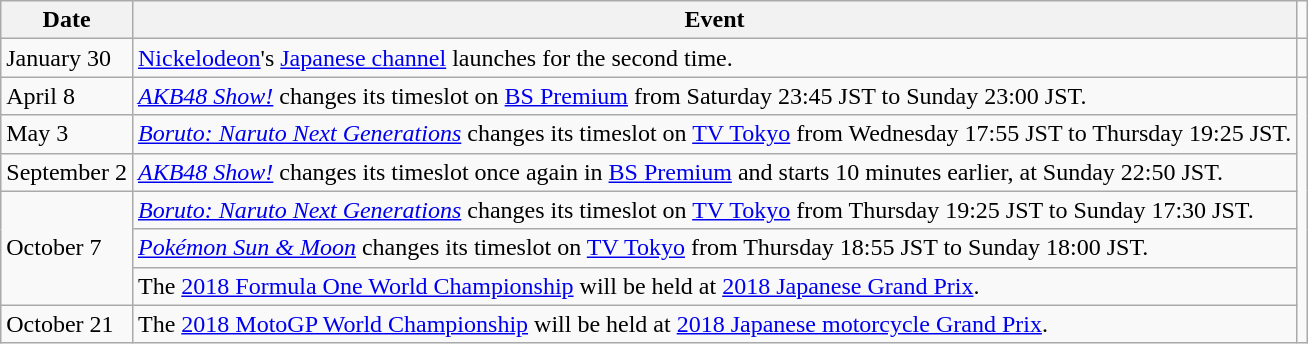<table class="wikitable">
<tr>
<th>Date</th>
<th>Event</th>
</tr>
<tr>
<td>January 30</td>
<td><a href='#'>Nickelodeon</a>'s <a href='#'>Japanese channel</a> launches for the second time.</td>
<td></td>
</tr>
<tr>
<td>April 8</td>
<td><em><a href='#'>AKB48 Show!</a></em> changes its timeslot on <a href='#'>BS Premium</a> from Saturday 23:45 JST to Sunday 23:00 JST.</td>
</tr>
<tr>
<td>May 3</td>
<td><em><a href='#'>Boruto: Naruto Next Generations</a></em> changes its timeslot on <a href='#'>TV Tokyo</a> from Wednesday 17:55 JST to Thursday 19:25 JST.</td>
</tr>
<tr>
<td>September 2</td>
<td><em><a href='#'>AKB48 Show!</a></em> changes its timeslot once again in <a href='#'>BS Premium</a> and starts 10 minutes earlier, at Sunday 22:50 JST.</td>
</tr>
<tr>
<td rowspan="3">October 7</td>
<td><em><a href='#'>Boruto: Naruto Next Generations</a></em> changes its timeslot on <a href='#'>TV Tokyo</a> from Thursday 19:25 JST to Sunday 17:30 JST.</td>
</tr>
<tr>
<td><em><a href='#'>Pokémon Sun & Moon</a></em> changes its timeslot on <a href='#'>TV Tokyo</a> from Thursday 18:55 JST to Sunday 18:00 JST.</td>
</tr>
<tr>
<td>The <a href='#'>2018 Formula One World Championship</a> will be held at <a href='#'>2018 Japanese Grand Prix</a>.</td>
</tr>
<tr>
<td>October 21</td>
<td>The <a href='#'>2018 MotoGP World Championship</a> will be held at <a href='#'>2018 Japanese motorcycle Grand Prix</a>.</td>
</tr>
</table>
